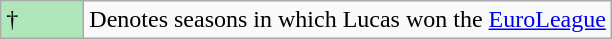<table class="wikitable">
<tr>
<td style="background:#AFE6BA; width:3em;">†</td>
<td>Denotes seasons in which Lucas won the <a href='#'>EuroLeague</a></td>
</tr>
</table>
